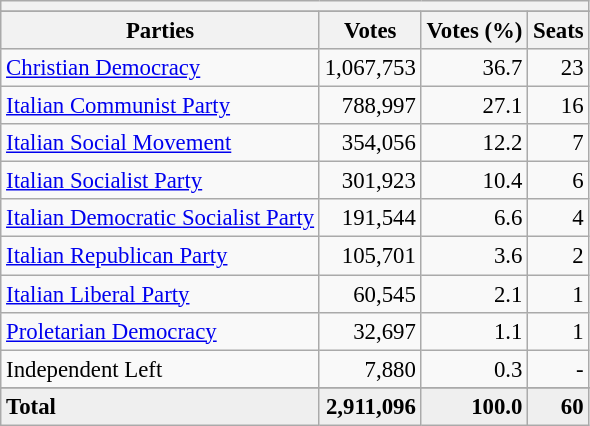<table class="wikitable" style="font-size:95%">
<tr>
<th colspan=4></th>
</tr>
<tr>
</tr>
<tr bgcolor="EFEFEF">
<th>Parties</th>
<th>Votes</th>
<th>Votes (%)</th>
<th>Seats</th>
</tr>
<tr>
<td><a href='#'>Christian Democracy</a></td>
<td align=right>1,067,753</td>
<td align=right>36.7</td>
<td align=right>23</td>
</tr>
<tr>
<td><a href='#'>Italian Communist Party</a></td>
<td align=right>788,997</td>
<td align=right>27.1</td>
<td align=right>16</td>
</tr>
<tr>
<td><a href='#'>Italian Social Movement</a></td>
<td align=right>354,056</td>
<td align=right>12.2</td>
<td align=right>7</td>
</tr>
<tr>
<td><a href='#'>Italian Socialist Party</a></td>
<td align=right>301,923</td>
<td align=right>10.4</td>
<td align=right>6</td>
</tr>
<tr>
<td><a href='#'>Italian Democratic Socialist Party</a></td>
<td align=right>191,544</td>
<td align=right>6.6</td>
<td align=right>4</td>
</tr>
<tr>
<td><a href='#'>Italian Republican Party</a></td>
<td align=right>105,701</td>
<td align=right>3.6</td>
<td align=right>2</td>
</tr>
<tr>
<td><a href='#'>Italian Liberal Party</a></td>
<td align=right>60,545</td>
<td align=right>2.1</td>
<td align=right>1</td>
</tr>
<tr>
<td><a href='#'>Proletarian Democracy</a></td>
<td align=right>32,697</td>
<td align=right>1.1</td>
<td align=right>1</td>
</tr>
<tr>
<td>Independent Left</td>
<td align=right>7,880</td>
<td align=right>0.3</td>
<td align=right>-</td>
</tr>
<tr>
</tr>
<tr bgcolor="EFEFEF">
<td><strong>Total</strong></td>
<td align=right><strong>2,911,096</strong></td>
<td align=right><strong>100.0</strong></td>
<td align=right><strong>60</strong></td>
</tr>
</table>
